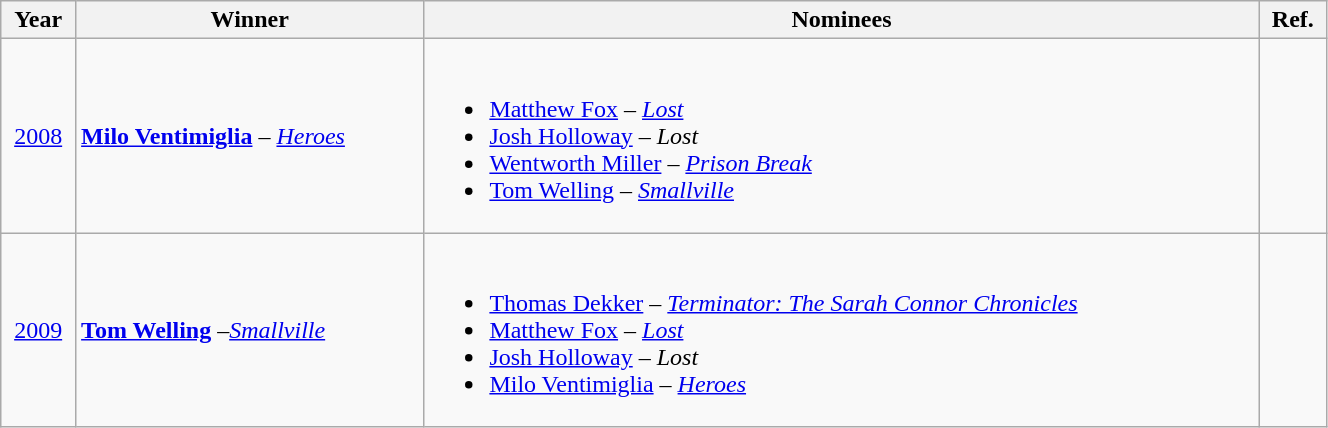<table class="wikitable" width=70%>
<tr>
<th>Year</th>
<th>Winner</th>
<th>Nominees</th>
<th>Ref.</th>
</tr>
<tr>
<td align="center"><a href='#'>2008</a></td>
<td><strong><a href='#'>Milo Ventimiglia</a></strong> – <em><a href='#'>Heroes</a></em></td>
<td><br><ul><li><a href='#'>Matthew Fox</a> – <em><a href='#'>Lost</a></em></li><li><a href='#'>Josh Holloway</a> – <em>Lost</em></li><li><a href='#'>Wentworth Miller</a> – <em><a href='#'>Prison Break</a></em></li><li><a href='#'>Tom Welling</a> – <em><a href='#'>Smallville</a></em></li></ul></td>
<td align="center"></td>
</tr>
<tr>
<td align="center"><a href='#'>2009</a></td>
<td><strong><a href='#'>Tom Welling</a></strong> –<em><a href='#'>Smallville</a></em></td>
<td><br><ul><li><a href='#'>Thomas Dekker</a> – <em><a href='#'>Terminator: The Sarah Connor Chronicles</a></em></li><li><a href='#'>Matthew Fox</a> – <em><a href='#'>Lost</a></em></li><li><a href='#'>Josh Holloway</a> – <em>Lost</em></li><li><a href='#'>Milo Ventimiglia</a> – <em><a href='#'>Heroes</a></em></li></ul></td>
<td align="center"></td>
</tr>
</table>
